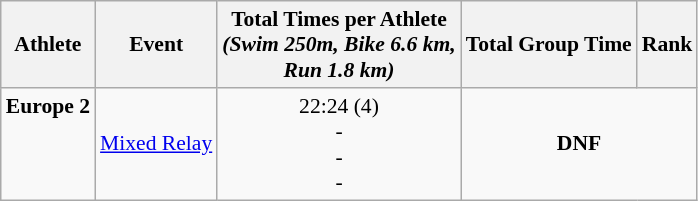<table class="wikitable" style="font-size:90%;">
<tr>
<th>Athlete</th>
<th>Event</th>
<th>Total Times per Athlete <br> <em>(Swim 250m, Bike 6.6 km, <br> Run 1.8 km)</em></th>
<th>Total Group Time</th>
<th>Rank</th>
</tr>
<tr align=center>
<td align=left><strong>Europe 2</strong><br><br><br><br></td>
<td rowspan=2 align=left><a href='#'>Mixed Relay</a></td>
<td valign=bottom>22:24 (4)<br>-<br>-<br>-</td>
<td colspan=2><strong>DNF</strong></td>
</tr>
</table>
